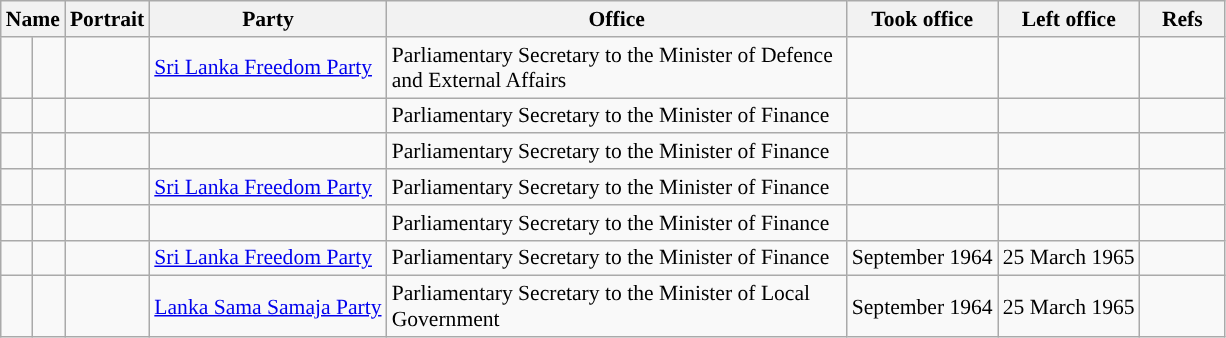<table class="wikitable plainrowheaders sortable" style="font-size:90%; text-align:left;">
<tr>
<th scope=col colspan="2">Name</th>
<th scope=col class=unsortable>Portrait</th>
<th scope=col>Party</th>
<th scope=col width=300px>Office</th>
<th scope=col>Took office</th>
<th scope=col>Left office</th>
<th scope=col width=50px class=unsortable>Refs</th>
</tr>
<tr>
<td !align="center" style="background:"></td>
<td></td>
<td align=center></td>
<td><a href='#'>Sri Lanka Freedom Party</a></td>
<td>Parliamentary Secretary to the Minister of Defence and External Affairs</td>
<td align=center></td>
<td align=center></td>
<td align=center></td>
</tr>
<tr>
<td></td>
<td></td>
<td align=center></td>
<td></td>
<td>Parliamentary Secretary to the Minister of Finance</td>
<td align=center></td>
<td align=center></td>
<td align=center></td>
</tr>
<tr>
<td></td>
<td></td>
<td align=center></td>
<td></td>
<td>Parliamentary Secretary to the Minister of Finance</td>
<td align=center></td>
<td align=center></td>
<td align=center></td>
</tr>
<tr>
<td !align="center" style="background:"></td>
<td></td>
<td align=center></td>
<td><a href='#'>Sri Lanka Freedom Party</a></td>
<td>Parliamentary Secretary to the Minister of Finance</td>
<td align=center></td>
<td align=center></td>
<td align=center></td>
</tr>
<tr>
<td></td>
<td></td>
<td align=center></td>
<td></td>
<td>Parliamentary Secretary to the Minister of Finance</td>
<td align=center></td>
<td align=center></td>
<td align=center></td>
</tr>
<tr>
<td !align="center" style="background:"></td>
<td></td>
<td></td>
<td><a href='#'>Sri Lanka Freedom Party</a></td>
<td>Parliamentary Secretary to the Minister of Finance</td>
<td align=center>September 1964</td>
<td align=center>25 March 1965</td>
<td align=center></td>
</tr>
<tr>
<td !align="center" style="background:"></td>
<td></td>
<td></td>
<td><a href='#'>Lanka Sama Samaja Party</a></td>
<td>Parliamentary Secretary to the Minister of Local Government</td>
<td align=center>September 1964</td>
<td align=center>25 March 1965</td>
<td align=center></td>
</tr>
</table>
